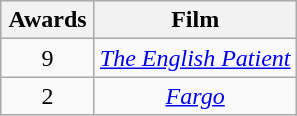<table class="wikitable plainrowheaders" style="text-align: center;">
<tr>
<th scope="col" width="55">Awards</th>
<th scope="col" align="center">Film</th>
</tr>
<tr>
<td>9</td>
<td><em><a href='#'>The English Patient</a></em></td>
</tr>
<tr>
<td>2</td>
<td><em><a href='#'>Fargo</a></em></td>
</tr>
</table>
